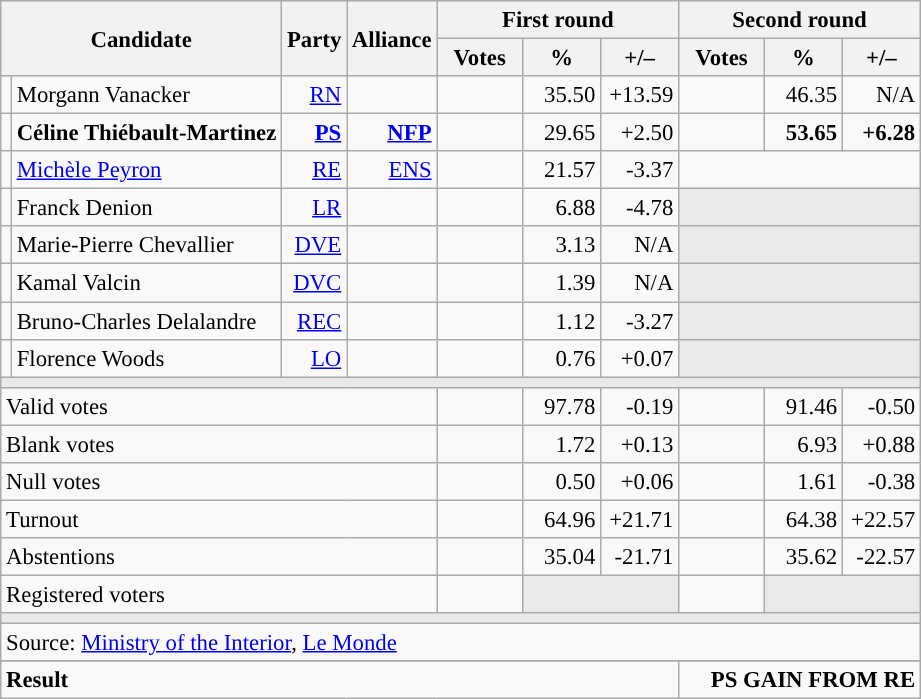<table class="wikitable" style="text-align:right;font-size:95%;">
<tr>
<th rowspan="2" colspan="2">Candidate</th>
<th rowspan="2">Party</th>
<th rowspan="2">Alliance</th>
<th colspan="3">First round</th>
<th colspan="3">Second round</th>
</tr>
<tr>
<th style="width:50px;">Votes</th>
<th style="width:45px;">%</th>
<th style="width:45px;">+/–</th>
<th style="width:50px;">Votes</th>
<th style="width:45px;">%</th>
<th style="width:45px;">+/–</th>
</tr>
<tr>
<td style="color:inherit;background:"></td>
<td style="text-align:left;">Morgann Vanacker</td>
<td><a href='#'>RN</a></td>
<td></td>
<td></td>
<td>35.50</td>
<td>+13.59</td>
<td></td>
<td>46.35</td>
<td>N/A</td>
</tr>
<tr>
<td style="color:inherit;background:"></td>
<td style="text-align:left;"><strong>Céline Thiébault-Martinez</strong></td>
<td><a href='#'><strong>PS</strong></a></td>
<td><a href='#'><strong>NFP</strong></a></td>
<td></td>
<td>29.65</td>
<td>+2.50</td>
<td><strong></strong></td>
<td><strong>53.65</strong></td>
<td><strong>+6.28</strong></td>
</tr>
<tr>
<td style="color:inherit;background:"></td>
<td style="text-align:left;"><a href='#'>Michèle Peyron</a></td>
<td><a href='#'>RE</a></td>
<td><a href='#'>ENS</a></td>
<td></td>
<td>21.57</td>
<td>-3.37</td>
<td colspan="3" style="background:#F8F9FA;"></td>
</tr>
<tr>
<td style="color:inherit;background:"></td>
<td style="text-align:left;">Franck Denion</td>
<td><a href='#'>LR</a></td>
<td></td>
<td></td>
<td>6.88</td>
<td>-4.78</td>
<td colspan="3" style="background:#E9E9E9;"></td>
</tr>
<tr>
<td style="color:inherit;background:"></td>
<td style="text-align:left;">Marie-Pierre Chevallier</td>
<td><a href='#'>DVE</a></td>
<td></td>
<td></td>
<td>3.13</td>
<td>N/A</td>
<td colspan="3" style="background:#E9E9E9;"></td>
</tr>
<tr>
<td style="color:inherit;background:"></td>
<td style="text-align:left;">Kamal Valcin</td>
<td><a href='#'>DVC</a></td>
<td></td>
<td></td>
<td>1.39</td>
<td>N/A</td>
<td colspan="3" style="background:#E9E9E9;"></td>
</tr>
<tr>
<td style="color:inherit;background:"></td>
<td style="text-align:left;">Bruno-Charles Delalandre</td>
<td><a href='#'>REC</a></td>
<td></td>
<td></td>
<td>1.12</td>
<td>-3.27</td>
<td colspan="3" style="background:#E9E9E9;"></td>
</tr>
<tr>
<td style="color:inherit;background:"></td>
<td style="text-align:left;">Florence Woods</td>
<td><a href='#'>LO</a></td>
<td></td>
<td></td>
<td>0.76</td>
<td>+0.07</td>
<td colspan="3" style="background:#E9E9E9;"></td>
</tr>
<tr>
<td colspan="10" style="background:#E9E9E9;"></td>
</tr>
<tr>
<td colspan="4" style="text-align:left;">Valid votes</td>
<td></td>
<td>97.78</td>
<td>-0.19</td>
<td></td>
<td>91.46</td>
<td>-0.50</td>
</tr>
<tr>
<td colspan="4" style="text-align:left;">Blank votes</td>
<td></td>
<td>1.72</td>
<td>+0.13</td>
<td></td>
<td>6.93</td>
<td>+0.88</td>
</tr>
<tr>
<td colspan="4" style="text-align:left;">Null votes</td>
<td></td>
<td>0.50</td>
<td>+0.06</td>
<td></td>
<td>1.61</td>
<td>-0.38</td>
</tr>
<tr>
<td colspan="4" style="text-align:left;">Turnout</td>
<td></td>
<td>64.96</td>
<td>+21.71</td>
<td></td>
<td>64.38</td>
<td>+22.57</td>
</tr>
<tr>
<td colspan="4" style="text-align:left;">Abstentions</td>
<td></td>
<td>35.04</td>
<td>-21.71</td>
<td></td>
<td>35.62</td>
<td>-22.57</td>
</tr>
<tr>
<td colspan="4" style="text-align:left;">Registered voters</td>
<td></td>
<td colspan="2" style="background:#E9E9E9;"></td>
<td></td>
<td colspan="2" style="background:#E9E9E9;"></td>
</tr>
<tr>
<td colspan="10" style="background:#E9E9E9;"></td>
</tr>
<tr>
<td colspan="10" style="text-align:left;">Source: <a href='#'>Ministry of the Interior</a>, <a href='#'>Le Monde</a></td>
</tr>
<tr>
</tr>
<tr style="font-weight:bold">
<td colspan="7" style="text-align:left;">Result</td>
<td colspan="7" style="background-color:">PS GAIN FROM RE</td>
</tr>
</table>
